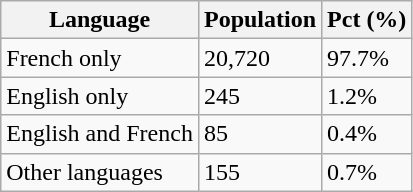<table class="wikitable">
<tr>
<th>Language</th>
<th>Population</th>
<th>Pct (%)</th>
</tr>
<tr>
<td>French only</td>
<td>20,720</td>
<td>97.7%</td>
</tr>
<tr>
<td>English only</td>
<td>245</td>
<td>1.2%</td>
</tr>
<tr>
<td>English and French</td>
<td>85</td>
<td>0.4%</td>
</tr>
<tr>
<td>Other languages</td>
<td>155</td>
<td>0.7%</td>
</tr>
</table>
